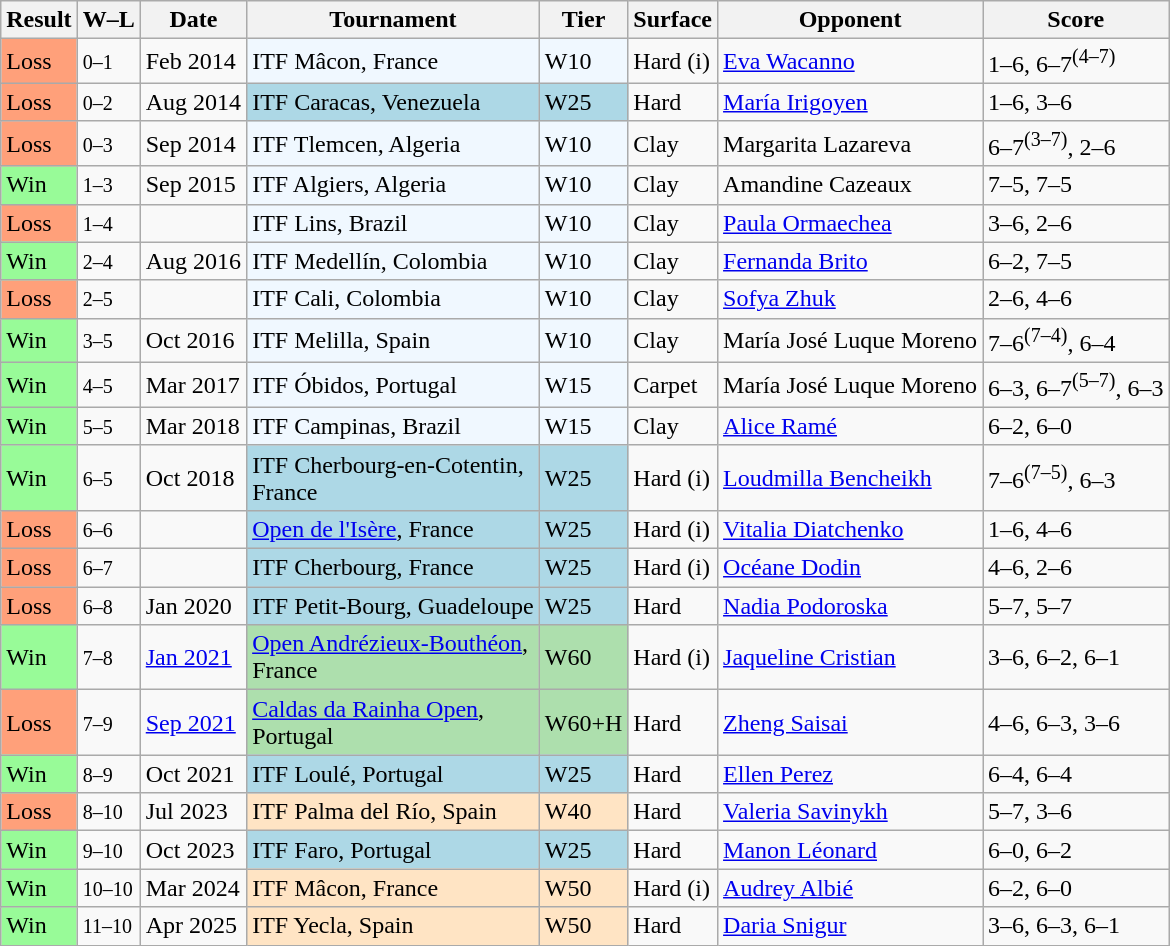<table class="sortable wikitable">
<tr>
<th>Result</th>
<th class="unsortable">W–L</th>
<th>Date</th>
<th>Tournament</th>
<th>Tier</th>
<th>Surface</th>
<th>Opponent</th>
<th class="unsortable">Score</th>
</tr>
<tr>
<td style="background:#ffa07a;">Loss</td>
<td><small>0–1</small></td>
<td>Feb 2014</td>
<td style="background:#f0f8ff;">ITF Mâcon, France</td>
<td style="background:#f0f8ff;">W10</td>
<td>Hard (i)</td>
<td> <a href='#'>Eva Wacanno</a></td>
<td>1–6, 6–7<sup>(4–7)</sup></td>
</tr>
<tr>
<td style="background:#ffa07a;">Loss</td>
<td><small>0–2</small></td>
<td>Aug 2014</td>
<td style="background:lightblue;">ITF Caracas, Venezuela</td>
<td style="background:lightblue;">W25</td>
<td>Hard</td>
<td> <a href='#'>María Irigoyen</a></td>
<td>1–6, 3–6</td>
</tr>
<tr>
<td style="background:#ffa07a;">Loss</td>
<td><small>0–3</small></td>
<td>Sep 2014</td>
<td style="background:#f0f8ff;">ITF Tlemcen, Algeria</td>
<td style="background:#f0f8ff;">W10</td>
<td>Clay</td>
<td> Margarita Lazareva</td>
<td>6–7<sup>(3–7)</sup>, 2–6</td>
</tr>
<tr>
<td bgcolor="98FB98">Win</td>
<td><small>1–3</small></td>
<td>Sep 2015</td>
<td style="background:#f0f8ff;">ITF Algiers, Algeria</td>
<td style="background:#f0f8ff;">W10</td>
<td>Clay</td>
<td> Amandine Cazeaux</td>
<td>7–5, 7–5</td>
</tr>
<tr>
<td style="background:#ffa07a;">Loss</td>
<td><small>1–4</small></td>
<td></td>
<td style="background:#f0f8ff;">ITF Lins, Brazil</td>
<td style="background:#f0f8ff;">W10</td>
<td>Clay</td>
<td> <a href='#'>Paula Ormaechea</a></td>
<td>3–6, 2–6</td>
</tr>
<tr>
<td bgcolor="98FB98">Win</td>
<td><small>2–4</small></td>
<td>Aug 2016</td>
<td style="background:#f0f8ff;">ITF Medellín, Colombia</td>
<td style="background:#f0f8ff;">W10</td>
<td>Clay</td>
<td> <a href='#'>Fernanda Brito</a></td>
<td>6–2, 7–5</td>
</tr>
<tr>
<td style="background:#ffa07a;">Loss</td>
<td><small>2–5</small></td>
<td></td>
<td style="background:#f0f8ff;">ITF Cali, Colombia</td>
<td style="background:#f0f8ff;">W10</td>
<td>Clay</td>
<td> <a href='#'>Sofya Zhuk</a></td>
<td>2–6, 4–6</td>
</tr>
<tr>
<td bgcolor="98FB98">Win</td>
<td><small>3–5</small></td>
<td>Oct 2016</td>
<td style="background:#f0f8ff;">ITF Melilla, Spain</td>
<td style="background:#f0f8ff;">W10</td>
<td>Clay</td>
<td> María José Luque Moreno</td>
<td>7–6<sup>(7–4)</sup>, 6–4</td>
</tr>
<tr>
<td bgcolor="98FB98">Win</td>
<td><small>4–5</small></td>
<td>Mar 2017</td>
<td style="background:#f0f8ff;">ITF Óbidos, Portugal</td>
<td style="background:#f0f8ff;">W15</td>
<td>Carpet</td>
<td> María José Luque Moreno</td>
<td>6–3, 6–7<sup>(5–7)</sup>, 6–3</td>
</tr>
<tr>
<td bgcolor="98FB98">Win</td>
<td><small>5–5</small></td>
<td>Mar 2018</td>
<td style="background:#f0f8ff;">ITF Campinas, Brazil</td>
<td style="background:#f0f8ff;">W15</td>
<td>Clay</td>
<td> <a href='#'>Alice Ramé</a></td>
<td>6–2, 6–0</td>
</tr>
<tr>
<td bgcolor="98FB98">Win</td>
<td><small>6–5</small></td>
<td>Oct 2018</td>
<td style="background:lightblue;">ITF Cherbourg-en-Cotentin, <br>France</td>
<td style="background:lightblue;">W25</td>
<td>Hard (i)</td>
<td> <a href='#'>Loudmilla Bencheikh</a></td>
<td>7–6<sup>(7–5)</sup>, 6–3</td>
</tr>
<tr>
<td style="background:#ffa07a;">Loss</td>
<td><small>6–6</small></td>
<td></td>
<td style="background:lightblue;"><a href='#'>Open de l'Isère</a>, France</td>
<td style="background:lightblue;">W25</td>
<td>Hard (i)</td>
<td> <a href='#'>Vitalia Diatchenko</a></td>
<td>1–6, 4–6</td>
</tr>
<tr>
<td style="background:#ffa07a;">Loss</td>
<td><small>6–7</small></td>
<td></td>
<td style="background:lightblue;">ITF Cherbourg, France</td>
<td style="background:lightblue;">W25</td>
<td>Hard (i)</td>
<td> <a href='#'>Océane Dodin</a></td>
<td>4–6, 2–6</td>
</tr>
<tr>
<td style="background:#ffa07a;">Loss</td>
<td><small>6–8</small></td>
<td>Jan 2020</td>
<td style="background:lightblue;">ITF Petit-Bourg, Guadeloupe</td>
<td style="background:lightblue;">W25</td>
<td>Hard</td>
<td> <a href='#'>Nadia Podoroska</a></td>
<td>5–7, 5–7</td>
</tr>
<tr>
<td bgcolor="98FB98">Win</td>
<td><small>7–8</small></td>
<td><a href='#'>Jan 2021</a></td>
<td style="background:#addfad;"><a href='#'>Open Andrézieux-Bouthéon</a>, <br>France</td>
<td style="background:#addfad;">W60</td>
<td>Hard (i)</td>
<td> <a href='#'>Jaqueline Cristian</a></td>
<td>3–6, 6–2, 6–1</td>
</tr>
<tr>
<td style="background:#ffa07a;">Loss</td>
<td><small>7–9</small></td>
<td><a href='#'>Sep 2021</a></td>
<td style="background:#addfad;"><a href='#'>Caldas da Rainha Open</a>, <br>Portugal</td>
<td style="background:#addfad;">W60+H</td>
<td>Hard</td>
<td> <a href='#'>Zheng Saisai</a></td>
<td>4–6, 6–3, 3–6</td>
</tr>
<tr>
<td bgcolor="98FB98">Win</td>
<td><small>8–9</small></td>
<td>Oct 2021</td>
<td style="background:lightblue;">ITF Loulé, Portugal</td>
<td style="background:lightblue;">W25</td>
<td>Hard</td>
<td> <a href='#'>Ellen Perez</a></td>
<td>6–4, 6–4</td>
</tr>
<tr>
<td style="background:#ffa07a;">Loss</td>
<td><small>8–10</small></td>
<td>Jul 2023</td>
<td style="background:#ffe4c4;">ITF Palma del Río, Spain</td>
<td style="background:#ffe4c4;">W40</td>
<td>Hard</td>
<td> <a href='#'>Valeria Savinykh</a></td>
<td>5–7, 3–6</td>
</tr>
<tr>
<td bgcolor=98FB98>Win</td>
<td><small>9–10</small></td>
<td>Oct 2023</td>
<td style="background:lightblue;">ITF Faro, Portugal</td>
<td style="background:lightblue;">W25</td>
<td>Hard</td>
<td> <a href='#'>Manon Léonard</a></td>
<td>6–0, 6–2</td>
</tr>
<tr>
<td bgcolor=98FB98>Win</td>
<td><small>10–10</small></td>
<td>Mar 2024</td>
<td style="background:#ffe4c4;">ITF Mâcon, France</td>
<td style="background:#ffe4c4;">W50</td>
<td>Hard (i)</td>
<td> <a href='#'>Audrey Albié</a></td>
<td>6–2, 6–0</td>
</tr>
<tr>
<td bgcolor=98FB98>Win</td>
<td><small>11–10</small></td>
<td>Apr 2025</td>
<td style="background:#ffe4c4;">ITF Yecla, Spain</td>
<td style="background:#ffe4c4;">W50</td>
<td>Hard</td>
<td> <a href='#'>Daria Snigur</a></td>
<td>3–6, 6–3, 6–1</td>
</tr>
</table>
